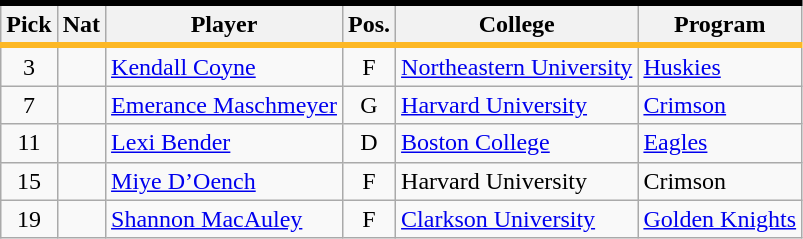<table class="wikitable" style="text-align: center;">
<tr style="color:#000000; background:#ffffff; border-top:#000000 4px solid; border-bottom:#FDB825 4px solid;">
<th>Pick</th>
<th>Nat</th>
<th>Player</th>
<th>Pos.</th>
<th>College</th>
<th>Program</th>
</tr>
<tr>
<td>3</td>
<td></td>
<td align=left><a href='#'>Kendall Coyne</a></td>
<td>F</td>
<td align=left><a href='#'>Northeastern University</a></td>
<td align=left><a href='#'>Huskies</a></td>
</tr>
<tr>
<td>7</td>
<td></td>
<td align=left><a href='#'>Emerance Maschmeyer</a></td>
<td>G</td>
<td align=left><a href='#'>Harvard University</a></td>
<td align=left><a href='#'>Crimson</a></td>
</tr>
<tr>
<td>11</td>
<td></td>
<td align=left><a href='#'>Lexi Bender</a></td>
<td>D</td>
<td align=left><a href='#'>Boston College</a></td>
<td align=left><a href='#'>Eagles</a></td>
</tr>
<tr>
<td>15</td>
<td></td>
<td align=left><a href='#'>Miye D’Oench</a></td>
<td>F</td>
<td align=left>Harvard University</td>
<td align=left>Crimson</td>
</tr>
<tr>
<td>19</td>
<td></td>
<td align=left><a href='#'>Shannon MacAuley</a></td>
<td>F</td>
<td align=left><a href='#'>Clarkson University</a></td>
<td align=left><a href='#'>Golden Knights</a></td>
</tr>
</table>
